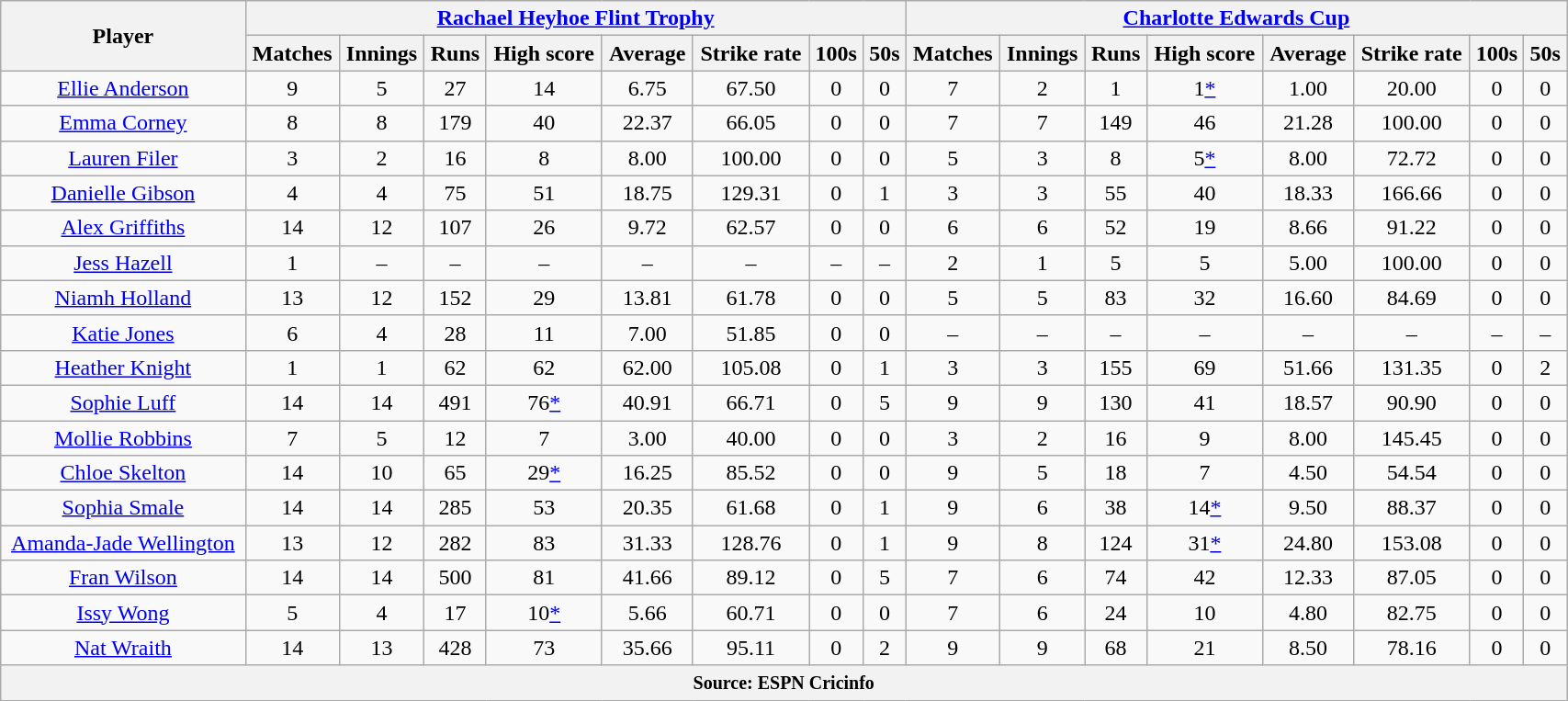<table class="wikitable" style="text-align:center; width:90%;">
<tr>
<th rowspan=2>Player</th>
<th colspan=8><a href='#'>Rachael Heyhoe Flint Trophy</a></th>
<th colspan=8><a href='#'>Charlotte Edwards Cup</a></th>
</tr>
<tr>
<th>Matches</th>
<th>Innings</th>
<th>Runs</th>
<th>High score</th>
<th>Average</th>
<th>Strike rate</th>
<th>100s</th>
<th>50s</th>
<th>Matches</th>
<th>Innings</th>
<th>Runs</th>
<th>High score</th>
<th>Average</th>
<th>Strike rate</th>
<th>100s</th>
<th>50s</th>
</tr>
<tr>
<td><a href='#'>Ellie Anderson</a></td>
<td>9</td>
<td>5</td>
<td>27</td>
<td>14</td>
<td>6.75</td>
<td>67.50</td>
<td>0</td>
<td>0</td>
<td>7</td>
<td>2</td>
<td>1</td>
<td>1<a href='#'>*</a></td>
<td>1.00</td>
<td>20.00</td>
<td>0</td>
<td>0</td>
</tr>
<tr>
<td><a href='#'>Emma Corney</a></td>
<td>8</td>
<td>8</td>
<td>179</td>
<td>40</td>
<td>22.37</td>
<td>66.05</td>
<td>0</td>
<td>0</td>
<td>7</td>
<td>7</td>
<td>149</td>
<td>46</td>
<td>21.28</td>
<td>100.00</td>
<td>0</td>
<td>0</td>
</tr>
<tr>
<td><a href='#'>Lauren Filer</a></td>
<td>3</td>
<td>2</td>
<td>16</td>
<td>8</td>
<td>8.00</td>
<td>100.00</td>
<td>0</td>
<td>0</td>
<td>5</td>
<td>3</td>
<td>8</td>
<td>5<a href='#'>*</a></td>
<td>8.00</td>
<td>72.72</td>
<td>0</td>
<td>0</td>
</tr>
<tr>
<td><a href='#'>Danielle Gibson</a></td>
<td>4</td>
<td>4</td>
<td>75</td>
<td>51</td>
<td>18.75</td>
<td>129.31</td>
<td>0</td>
<td>1</td>
<td>3</td>
<td>3</td>
<td>55</td>
<td>40</td>
<td>18.33</td>
<td>166.66</td>
<td>0</td>
<td>0</td>
</tr>
<tr>
<td><a href='#'>Alex Griffiths</a></td>
<td>14</td>
<td>12</td>
<td>107</td>
<td>26</td>
<td>9.72</td>
<td>62.57</td>
<td>0</td>
<td>0</td>
<td>6</td>
<td>6</td>
<td>52</td>
<td>19</td>
<td>8.66</td>
<td>91.22</td>
<td>0</td>
<td>0</td>
</tr>
<tr>
<td><a href='#'>Jess Hazell</a></td>
<td>1</td>
<td>–</td>
<td>–</td>
<td>–</td>
<td>–</td>
<td>–</td>
<td>–</td>
<td>–</td>
<td>2</td>
<td>1</td>
<td>5</td>
<td>5</td>
<td>5.00</td>
<td>100.00</td>
<td>0</td>
<td>0</td>
</tr>
<tr>
<td><a href='#'>Niamh Holland</a></td>
<td>13</td>
<td>12</td>
<td>152</td>
<td>29</td>
<td>13.81</td>
<td>61.78</td>
<td>0</td>
<td>0</td>
<td>5</td>
<td>5</td>
<td>83</td>
<td>32</td>
<td>16.60</td>
<td>84.69</td>
<td>0</td>
<td>0</td>
</tr>
<tr>
<td><a href='#'>Katie Jones</a></td>
<td>6</td>
<td>4</td>
<td>28</td>
<td>11</td>
<td>7.00</td>
<td>51.85</td>
<td>0</td>
<td>0</td>
<td>–</td>
<td>–</td>
<td>–</td>
<td>–</td>
<td>–</td>
<td>–</td>
<td>–</td>
<td>–</td>
</tr>
<tr>
<td><a href='#'>Heather Knight</a></td>
<td>1</td>
<td>1</td>
<td>62</td>
<td>62</td>
<td>62.00</td>
<td>105.08</td>
<td>0</td>
<td>1</td>
<td>3</td>
<td>3</td>
<td>155</td>
<td>69</td>
<td>51.66</td>
<td>131.35</td>
<td>0</td>
<td>2</td>
</tr>
<tr>
<td><a href='#'>Sophie Luff</a></td>
<td>14</td>
<td>14</td>
<td>491</td>
<td>76<a href='#'>*</a></td>
<td>40.91</td>
<td>66.71</td>
<td>0</td>
<td>5</td>
<td>9</td>
<td>9</td>
<td>130</td>
<td>41</td>
<td>18.57</td>
<td>90.90</td>
<td>0</td>
<td>0</td>
</tr>
<tr>
<td><a href='#'>Mollie Robbins</a></td>
<td>7</td>
<td>5</td>
<td>12</td>
<td>7</td>
<td>3.00</td>
<td>40.00</td>
<td>0</td>
<td>0</td>
<td>3</td>
<td>2</td>
<td>16</td>
<td>9</td>
<td>8.00</td>
<td>145.45</td>
<td>0</td>
<td>0</td>
</tr>
<tr>
<td><a href='#'>Chloe Skelton</a></td>
<td>14</td>
<td>10</td>
<td>65</td>
<td>29<a href='#'>*</a></td>
<td>16.25</td>
<td>85.52</td>
<td>0</td>
<td>0</td>
<td>9</td>
<td>5</td>
<td>18</td>
<td>7</td>
<td>4.50</td>
<td>54.54</td>
<td>0</td>
<td>0</td>
</tr>
<tr>
<td><a href='#'>Sophia Smale</a></td>
<td>14</td>
<td>14</td>
<td>285</td>
<td>53</td>
<td>20.35</td>
<td>61.68</td>
<td>0</td>
<td>1</td>
<td>9</td>
<td>6</td>
<td>38</td>
<td>14<a href='#'>*</a></td>
<td>9.50</td>
<td>88.37</td>
<td>0</td>
<td>0</td>
</tr>
<tr>
<td><a href='#'>Amanda-Jade Wellington</a></td>
<td>13</td>
<td>12</td>
<td>282</td>
<td>83</td>
<td>31.33</td>
<td>128.76</td>
<td>0</td>
<td>1</td>
<td>9</td>
<td>8</td>
<td>124</td>
<td>31<a href='#'>*</a></td>
<td>24.80</td>
<td>153.08</td>
<td>0</td>
<td>0</td>
</tr>
<tr>
<td><a href='#'>Fran Wilson</a></td>
<td>14</td>
<td>14</td>
<td>500</td>
<td>81</td>
<td>41.66</td>
<td>89.12</td>
<td>0</td>
<td>5</td>
<td>7</td>
<td>6</td>
<td>74</td>
<td>42</td>
<td>12.33</td>
<td>87.05</td>
<td>0</td>
<td>0</td>
</tr>
<tr>
<td><a href='#'>Issy Wong</a></td>
<td>5</td>
<td>4</td>
<td>17</td>
<td>10<a href='#'>*</a></td>
<td>5.66</td>
<td>60.71</td>
<td>0</td>
<td>0</td>
<td>7</td>
<td>6</td>
<td>24</td>
<td>10</td>
<td>4.80</td>
<td>82.75</td>
<td>0</td>
<td>0</td>
</tr>
<tr>
<td><a href='#'>Nat Wraith</a></td>
<td>14</td>
<td>13</td>
<td>428</td>
<td>73</td>
<td>35.66</td>
<td>95.11</td>
<td>0</td>
<td>2</td>
<td>9</td>
<td>9</td>
<td>68</td>
<td>21</td>
<td>8.50</td>
<td>78.16</td>
<td>0</td>
<td>0</td>
</tr>
<tr>
<th colspan="17"><small>Source: ESPN Cricinfo</small></th>
</tr>
</table>
